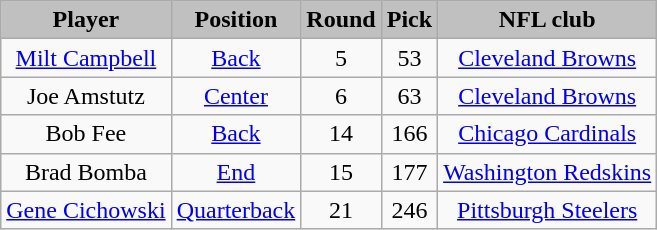<table class="wikitable" style="text-align:center;">
<tr style="background:#C0C0C0;">
<td><strong>Player</strong></td>
<td><strong>Position</strong></td>
<td><strong>Round</strong></td>
<td><strong>Pick</strong></td>
<td><strong>NFL club</strong></td>
</tr>
<tr align="center" bgcolor="">
<td><a href='#'>Milt Campbell</a></td>
<td><a href='#'>Back</a></td>
<td>5</td>
<td>53</td>
<td><a href='#'>Cleveland Browns</a></td>
</tr>
<tr align="center" bgcolor="">
<td>Joe Amstutz</td>
<td><a href='#'>Center</a></td>
<td>6</td>
<td>63</td>
<td><a href='#'>Cleveland Browns</a></td>
</tr>
<tr align="center" bgcolor="">
<td>Bob Fee</td>
<td><a href='#'>Back</a></td>
<td>14</td>
<td>166</td>
<td><a href='#'>Chicago Cardinals</a></td>
</tr>
<tr align="center" bgcolor="">
<td>Brad Bomba</td>
<td><a href='#'>End</a></td>
<td>15</td>
<td>177</td>
<td><a href='#'>Washington Redskins</a></td>
</tr>
<tr align="center" bgcolor="">
<td><a href='#'>Gene Cichowski</a></td>
<td><a href='#'>Quarterback</a></td>
<td>21</td>
<td>246</td>
<td><a href='#'>Pittsburgh Steelers</a></td>
</tr>
</table>
